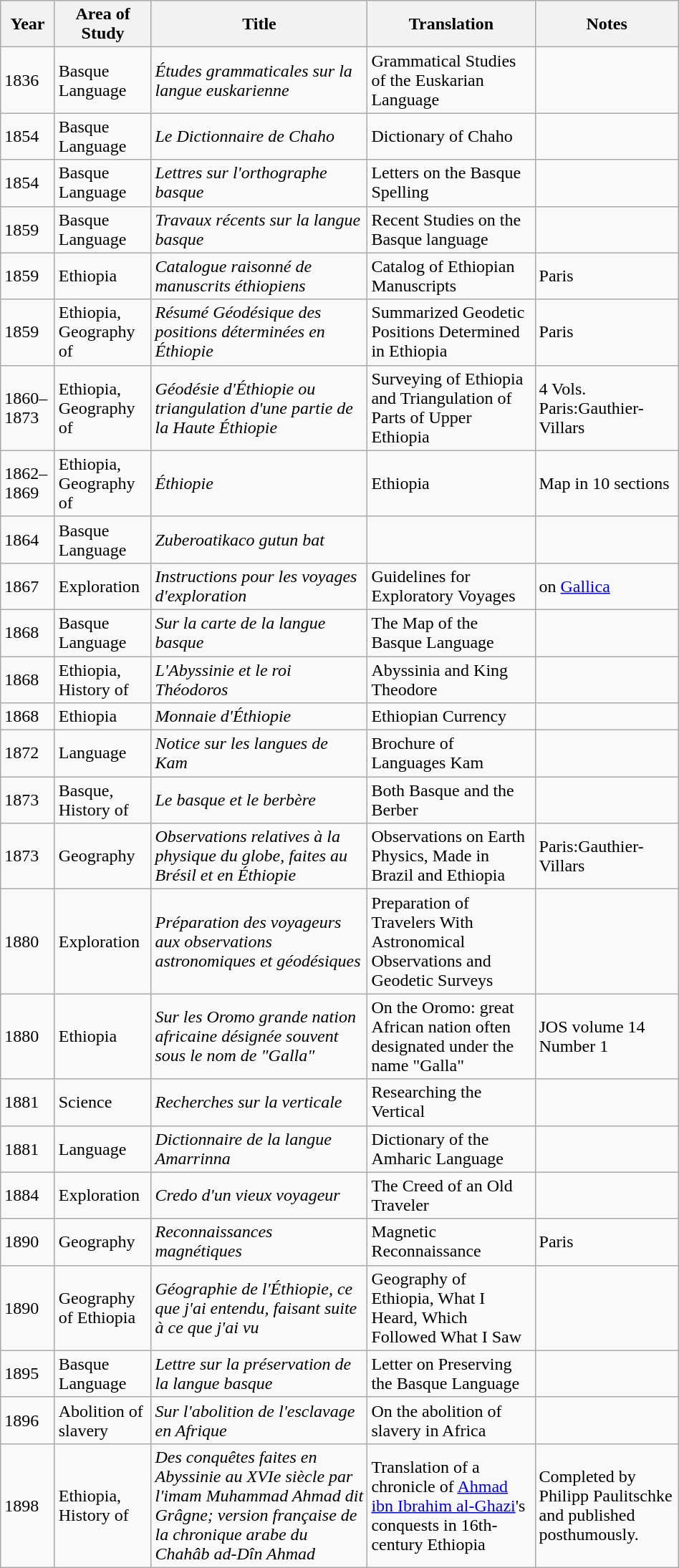<table class="wikitable sortable mw-collapsible mw-collapsed" style="width: 50%">
<tr>
<th>Year</th>
<th>Area of Study</th>
<th>Title</th>
<th>Translation</th>
<th>Notes</th>
</tr>
<tr>
<td>1836</td>
<td>Basque Language</td>
<td><em>Études grammaticales sur la langue euskarienne</em></td>
<td>Grammatical Studies of the Euskarian Language</td>
<td></td>
</tr>
<tr>
<td>1854</td>
<td>Basque Language</td>
<td><em>Le Dictionnaire de Chaho</em></td>
<td>Dictionary of Chaho</td>
<td></td>
</tr>
<tr>
<td>1854</td>
<td>Basque Language</td>
<td><em>Lettres sur l'orthographe basque</em></td>
<td>Letters on the Basque Spelling</td>
<td></td>
</tr>
<tr>
<td>1859</td>
<td>Basque Language</td>
<td><em>Travaux récents sur la langue basque</em></td>
<td>Recent Studies on the Basque language</td>
<td></td>
</tr>
<tr>
<td>1859</td>
<td>Ethiopia</td>
<td><em>Catalogue raisonné de manuscrits éthiopiens</em></td>
<td>Catalog of Ethiopian Manuscripts</td>
<td>Paris </td>
</tr>
<tr>
<td>1859</td>
<td>Ethiopia, Geography of</td>
<td><em>Résumé Géodésique des positions déterminées en Éthiopie</em></td>
<td>Summarized Geodetic Positions Determined in Ethiopia</td>
<td>Paris </td>
</tr>
<tr>
<td>1860–1873</td>
<td>Ethiopia, Geography of</td>
<td><em>Géodésie d'Éthiopie ou triangulation d'une partie de la Haute Éthiopie</em></td>
<td>Surveying of Ethiopia and Triangulation of Parts of Upper Ethiopia</td>
<td>4 Vols. Paris:Gauthier-Villars<br></td>
</tr>
<tr>
<td>1862–1869</td>
<td>Ethiopia, Geography of</td>
<td><em>Éthiopie</em></td>
<td>Ethiopia</td>
<td>Map in 10 sections</td>
</tr>
<tr>
<td>1864</td>
<td>Basque Language</td>
<td><em>Zuberoatikaco gutun bat</em></td>
<td></td>
<td></td>
</tr>
<tr>
<td>1867</td>
<td>Exploration</td>
<td><em>Instructions pour les voyages d'exploration</em></td>
<td>Guidelines for Exploratory Voyages</td>
<td> on <a href='#'>Gallica</a></td>
</tr>
<tr>
<td>1868</td>
<td>Basque Language</td>
<td><em>Sur la carte de la langue basque</em></td>
<td>The Map of the Basque Language</td>
<td></td>
</tr>
<tr>
<td>1868</td>
<td>Ethiopia, History of</td>
<td><em>L'Abyssinie et le roi Théodoros</em></td>
<td>Abyssinia and King Theodore</td>
<td></td>
</tr>
<tr>
<td>1868</td>
<td>Ethiopia</td>
<td><em>Monnaie d'Éthiopie</em></td>
<td>Ethiopian Currency</td>
<td></td>
</tr>
<tr>
<td>1872</td>
<td>Language</td>
<td><em>Notice sur les langues de Kam</em></td>
<td>Brochure of Languages Kam</td>
<td></td>
</tr>
<tr>
<td>1873</td>
<td>Basque, History of</td>
<td><em>Le basque et le berbère</em></td>
<td>Both Basque and the Berber</td>
<td></td>
</tr>
<tr>
<td>1873</td>
<td>Geography</td>
<td><em>Observations relatives à la physique du globe, faites au Brésil et en Éthiopie</em></td>
<td>Observations on Earth Physics, Made in Brazil and Ethiopia</td>
<td>Paris:Gauthier-Villars</td>
</tr>
<tr>
<td>1880</td>
<td>Exploration</td>
<td><em>Préparation des voyageurs aux observations astronomiques et géodésiques</em></td>
<td>Preparation of Travelers With Astronomical Observations and Geodetic Surveys</td>
<td></td>
</tr>
<tr>
<td>1880</td>
<td>Ethiopia</td>
<td><em>Sur les Oromo grande nation africaine désignée souvent sous le nom de "Galla"</em></td>
<td>On the Oromo: great African nation often designated under the name "Galla"</td>
<td>JOS volume 14 Number 1</td>
</tr>
<tr>
<td>1881</td>
<td>Science</td>
<td><em>Recherches sur la verticale</em></td>
<td>Researching the Vertical</td>
<td></td>
</tr>
<tr>
<td>1881</td>
<td>Language</td>
<td><em>Dictionnaire de la langue Amarrinna</em></td>
<td>Dictionary of the Amharic Language</td>
<td></td>
</tr>
<tr>
<td>1884</td>
<td>Exploration</td>
<td><em>Credo d'un vieux voyageur</em></td>
<td>The Creed of an Old Traveler</td>
<td></td>
</tr>
<tr>
<td>1890</td>
<td>Geography</td>
<td><em>Reconnaissances magnétiques</em></td>
<td>Magnetic Reconnaissance</td>
<td>Paris</td>
</tr>
<tr>
<td>1890</td>
<td>Geography of Ethiopia</td>
<td><em>Géographie de l'Éthiopie, ce que j'ai entendu, faisant suite à ce que j'ai vu</em></td>
<td>Geography of Ethiopia, What I Heard, Which Followed What I Saw</td>
<td> </td>
</tr>
<tr>
<td>1895</td>
<td>Basque Language</td>
<td><em>Lettre sur la préservation de la langue basque</em></td>
<td>Letter on Preserving the Basque Language</td>
<td></td>
</tr>
<tr>
<td>1896</td>
<td>Abolition of slavery</td>
<td><em>Sur l'abolition de l'esclavage en Afrique</em></td>
<td>On the abolition of slavery in Africa</td>
<td></td>
</tr>
<tr>
<td>1898</td>
<td>Ethiopia, History of</td>
<td><em>Des conquêtes faites en Abyssinie au XVIe siècle par l'imam Muhammad Ahmad dit Grâgne; version française de la chronique arabe du Chahâb ad-Dîn Ahmad</em></td>
<td>Translation of a chronicle of <a href='#'>Ahmad ibn Ibrahim al-Ghazi</a>'s conquests in 16th-century Ethiopia</td>
<td>Completed by Philipp Paulitschke and published posthumously. </td>
</tr>
</table>
